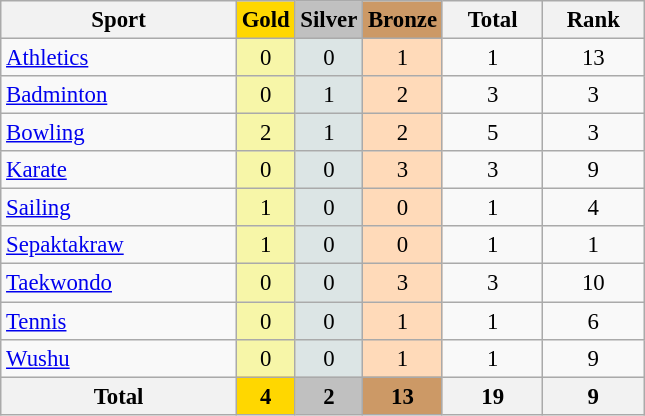<table class="wikitable sortable" style="text-align:center; font-size:95%">
<tr>
<th width=150>Sport</th>
<th style="background-color:gold; width=60;"><strong>Gold</strong></th>
<th style="background-color:silver; width=60;"><strong>Silver</strong></th>
<th style="background-color:#cc9966; width=60;"><strong>Bronze</strong></th>
<th width=60>Total</th>
<th width=60>Rank</th>
</tr>
<tr>
<td align=left> <a href='#'>Athletics</a></td>
<td bgcolor=#f7f6a8>0</td>
<td bgcolor=#dce5e5>0</td>
<td bgcolor=#ffdab9>1</td>
<td>1</td>
<td>13</td>
</tr>
<tr>
<td align=left> <a href='#'>Badminton</a></td>
<td bgcolor=#f7f6a8>0</td>
<td bgcolor=#dce5e5>1</td>
<td bgcolor=#ffdab9>2</td>
<td>3</td>
<td>3</td>
</tr>
<tr>
<td align=left> <a href='#'>Bowling</a></td>
<td bgcolor=#f7f6a8>2</td>
<td bgcolor=#dce5e5>1</td>
<td bgcolor=#ffdab9>2</td>
<td>5</td>
<td>3</td>
</tr>
<tr>
<td align=left> <a href='#'>Karate</a></td>
<td bgcolor=#f7f6a8>0</td>
<td bgcolor=#dce5e5>0</td>
<td bgcolor=#ffdab9>3</td>
<td>3</td>
<td>9</td>
</tr>
<tr>
<td align=left> <a href='#'>Sailing</a></td>
<td bgcolor=#f7f6a8>1</td>
<td bgcolor=#dce5e5>0</td>
<td bgcolor=#ffdab9>0</td>
<td>1</td>
<td>4</td>
</tr>
<tr>
<td align=left> <a href='#'>Sepaktakraw</a></td>
<td bgcolor=#f7f6a8>1</td>
<td bgcolor=#dce5e5>0</td>
<td bgcolor=#ffdab9>0</td>
<td>1</td>
<td>1</td>
</tr>
<tr>
<td align=left> <a href='#'>Taekwondo</a></td>
<td bgcolor=#f7f6a8>0</td>
<td bgcolor=#dce5e5>0</td>
<td bgcolor=#ffdab9>3</td>
<td>3</td>
<td>10</td>
</tr>
<tr>
<td align=left> <a href='#'>Tennis</a></td>
<td bgcolor=#f7f6a8>0</td>
<td bgcolor=#dce5e5>0</td>
<td bgcolor=#ffdab9>1</td>
<td>1</td>
<td>6</td>
</tr>
<tr>
<td align=left> <a href='#'>Wushu</a></td>
<td bgcolor=#f7f6a8>0</td>
<td bgcolor=#dce5e5>0</td>
<td bgcolor=#ffdab9>1</td>
<td>1</td>
<td>9</td>
</tr>
<tr>
<th>Total</th>
<th style="background-color:gold; width=60;">4</th>
<th style="background-color:silver; width=60;">2</th>
<th style="background-color:#cc9966; width=60;">13</th>
<th>19</th>
<th>9</th>
</tr>
</table>
